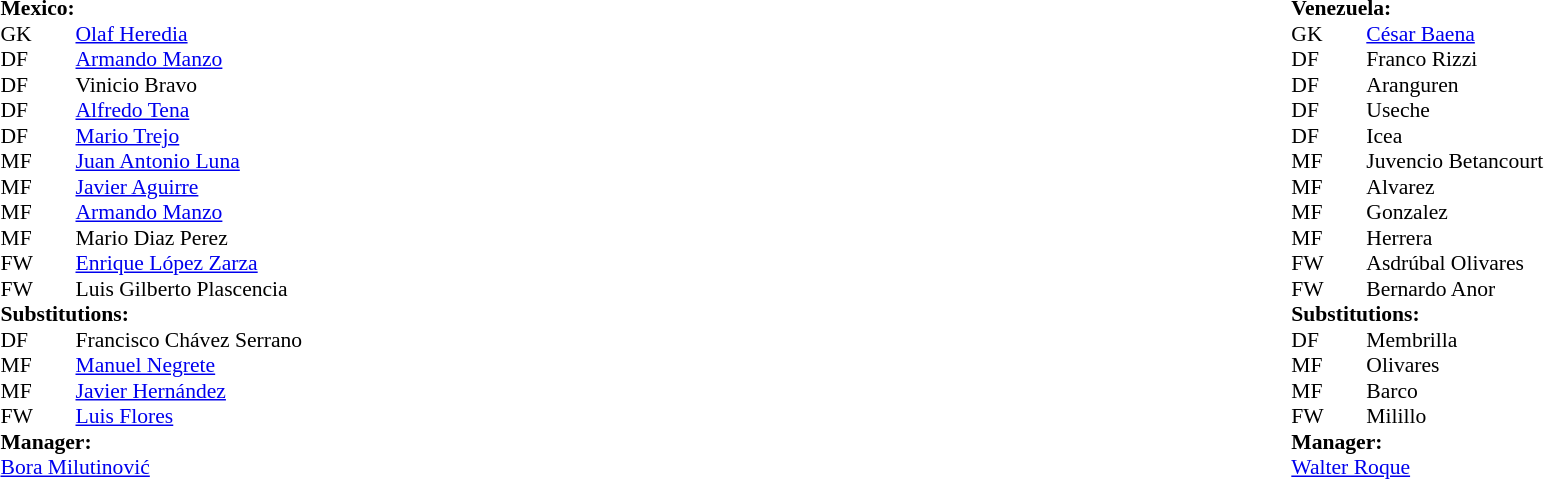<table width="100%">
<tr>
<td valign="top" width="50%"><br><table style="font-size: 90%" cellspacing="0" cellpadding="0">
<tr>
<td colspan=4><strong>Mexico:</strong></td>
</tr>
<tr>
<th width="25"></th>
<th width="25"></th>
</tr>
<tr>
<td>GK</td>
<td></td>
<td><a href='#'>Olaf Heredia</a></td>
</tr>
<tr>
<td>DF</td>
<td></td>
<td><a href='#'>Armando Manzo</a> </td>
</tr>
<tr>
<td>DF</td>
<td></td>
<td>Vinicio Bravo </td>
</tr>
<tr>
<td>DF</td>
<td></td>
<td><a href='#'>Alfredo Tena</a></td>
</tr>
<tr>
<td>DF</td>
<td></td>
<td><a href='#'>Mario Trejo</a></td>
</tr>
<tr>
<td>MF</td>
<td></td>
<td><a href='#'>Juan Antonio Luna</a> </td>
</tr>
<tr>
<td>MF</td>
<td></td>
<td><a href='#'>Javier Aguirre</a></td>
</tr>
<tr>
<td>MF</td>
<td></td>
<td><a href='#'>Armando Manzo</a></td>
</tr>
<tr>
<td>MF</td>
<td></td>
<td>Mario Diaz Perez</td>
</tr>
<tr>
<td>FW</td>
<td></td>
<td><a href='#'>Enrique López Zarza</a> </td>
</tr>
<tr>
<td>FW</td>
<td></td>
<td>Luis Gilberto Plascencia </td>
</tr>
<tr>
<td colspan=3><strong>Substitutions:</strong></td>
</tr>
<tr>
<td>DF</td>
<td></td>
<td>Francisco Chávez Serrano</td>
<td></td>
<td></td>
</tr>
<tr>
<td>MF</td>
<td></td>
<td><a href='#'>Manuel Negrete</a></td>
<td></td>
<td></td>
</tr>
<tr>
<td>MF</td>
<td></td>
<td><a href='#'>Javier Hernández</a></td>
<td></td>
<td></td>
</tr>
<tr>
<td>FW</td>
<td></td>
<td><a href='#'>Luis Flores</a></td>
<td></td>
<td></td>
</tr>
<tr>
<td colspan=3><strong>Manager:</strong></td>
</tr>
<tr>
<td colspan=3><a href='#'>Bora Milutinović</a> </td>
</tr>
</table>
</td>
<td valign="top" width="50%"><br><table style="font-size: 90%" cellspacing="0" cellpadding="0" align="center">
<tr>
<td colspan=4><strong>Venezuela:</strong></td>
</tr>
<tr>
<th width="25"></th>
<th width="25"></th>
</tr>
<tr>
<td>GK</td>
<td></td>
<td><a href='#'>César Baena</a></td>
</tr>
<tr>
<td>DF</td>
<td></td>
<td>Franco Rizzi</td>
</tr>
<tr>
<td>DF</td>
<td></td>
<td>Aranguren</td>
</tr>
<tr>
<td>DF</td>
<td></td>
<td>Useche</td>
</tr>
<tr>
<td>DF</td>
<td></td>
<td>Icea </td>
</tr>
<tr>
<td>MF</td>
<td></td>
<td>Juvencio Betancourt</td>
</tr>
<tr>
<td>MF</td>
<td></td>
<td>Alvarez </td>
</tr>
<tr>
<td>MF</td>
<td></td>
<td>Gonzalez </td>
</tr>
<tr>
<td>MF</td>
<td></td>
<td>Herrera</td>
</tr>
<tr>
<td>FW</td>
<td></td>
<td>Asdrúbal  Olivares</td>
</tr>
<tr>
<td>FW</td>
<td></td>
<td>Bernardo Anor </td>
</tr>
<tr>
<td colspan=3><strong>Substitutions:</strong></td>
</tr>
<tr>
<td>DF</td>
<td></td>
<td>Membrilla</td>
<td></td>
<td></td>
</tr>
<tr>
<td>MF</td>
<td></td>
<td>Olivares</td>
<td></td>
<td></td>
</tr>
<tr>
<td>MF</td>
<td></td>
<td>Barco</td>
<td></td>
<td></td>
</tr>
<tr>
<td>FW</td>
<td></td>
<td>Milillo</td>
<td></td>
<td></td>
</tr>
<tr>
<td colspan=3><strong>Manager:</strong></td>
</tr>
<tr>
<td colspan=3><a href='#'>Walter Roque</a> </td>
</tr>
</table>
</td>
</tr>
</table>
